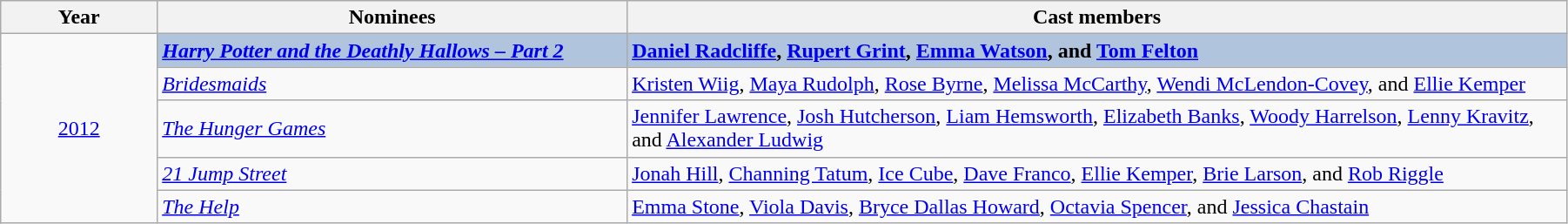<table class="wikitable" width="95%" cellpadding="5">
<tr>
<th width="10%">Year</th>
<th width="30%">Nominees</th>
<th width="60%">Cast members</th>
</tr>
<tr>
<td rowspan="5" align="center"><a href='#'>2012</a></td>
<td style="background:#B0C4DE;"><strong><em><a href='#'>Harry Potter and the Deathly Hallows – Part 2</a></em></strong></td>
<td style="background:#B0C4DE;"><strong><a href='#'>Daniel Radcliffe</a>, <a href='#'>Rupert Grint</a>, <a href='#'>Emma Watson</a>, and <a href='#'>Tom Felton</a></strong></td>
</tr>
<tr>
<td><em><a href='#'>Bridesmaids</a></em></td>
<td><a href='#'>Kristen Wiig</a>, <a href='#'>Maya Rudolph</a>, <a href='#'>Rose Byrne</a>, <a href='#'>Melissa McCarthy</a>, <a href='#'>Wendi McLendon-Covey</a>, and <a href='#'>Ellie Kemper</a></td>
</tr>
<tr>
<td><em><a href='#'>The Hunger Games</a></em></td>
<td><a href='#'>Jennifer Lawrence</a>, <a href='#'>Josh Hutcherson</a>, <a href='#'>Liam Hemsworth</a>, <a href='#'>Elizabeth Banks</a>, <a href='#'>Woody Harrelson</a>, <a href='#'>Lenny Kravitz</a>, and <a href='#'>Alexander Ludwig</a></td>
</tr>
<tr>
<td><em><a href='#'>21 Jump Street</a></em></td>
<td><a href='#'>Jonah Hill</a>, <a href='#'>Channing Tatum</a>, <a href='#'>Ice Cube</a>, <a href='#'>Dave Franco</a>, <a href='#'>Ellie Kemper</a>, <a href='#'>Brie Larson</a>, and <a href='#'>Rob Riggle</a></td>
</tr>
<tr>
<td><em><a href='#'>The Help</a></em></td>
<td><a href='#'>Emma Stone</a>, <a href='#'>Viola Davis</a>, <a href='#'>Bryce Dallas Howard</a>, <a href='#'>Octavia Spencer</a>, and <a href='#'>Jessica Chastain</a></td>
</tr>
</table>
